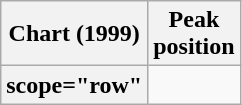<table class="wikitable plainrowheaders">
<tr>
<th scope="col">Chart (1999)</th>
<th scope="col">Peak<br>position</th>
</tr>
<tr>
<th>scope="row"</th>
</tr>
</table>
